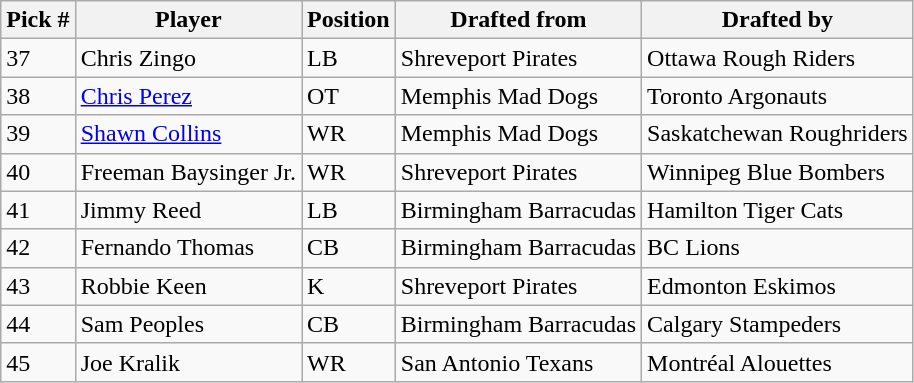<table class="wikitable">
<tr>
<th>Pick #</th>
<th>Player</th>
<th>Position</th>
<th>Drafted from</th>
<th>Drafted by</th>
</tr>
<tr>
<td>37</td>
<td>Chris Zingo</td>
<td>LB</td>
<td>Shreveport Pirates</td>
<td>Ottawa Rough Riders</td>
</tr>
<tr>
<td>38</td>
<td><a href='#'>Chris Perez</a></td>
<td>OT</td>
<td>Memphis Mad Dogs</td>
<td>Toronto Argonauts</td>
</tr>
<tr>
<td>39</td>
<td><a href='#'>Shawn Collins</a></td>
<td>WR</td>
<td>Memphis Mad Dogs</td>
<td>Saskatchewan Roughriders</td>
</tr>
<tr>
<td>40</td>
<td>Freeman Baysinger Jr.</td>
<td>WR</td>
<td>Shreveport Pirates</td>
<td>Winnipeg Blue Bombers</td>
</tr>
<tr>
<td>41</td>
<td>Jimmy Reed</td>
<td>LB</td>
<td>Birmingham Barracudas</td>
<td>Hamilton Tiger Cats</td>
</tr>
<tr>
<td>42</td>
<td>Fernando Thomas</td>
<td>CB</td>
<td>Birmingham Barracudas</td>
<td>BC Lions</td>
</tr>
<tr>
<td>43</td>
<td>Robbie Keen</td>
<td>K</td>
<td>Shreveport Pirates</td>
<td>Edmonton Eskimos</td>
</tr>
<tr>
<td>44</td>
<td>Sam Peoples</td>
<td>CB</td>
<td>Birmingham Barracudas</td>
<td>Calgary Stampeders</td>
</tr>
<tr>
<td>45</td>
<td>Joe Kralik</td>
<td>WR</td>
<td>San Antonio Texans</td>
<td>Montréal Alouettes</td>
</tr>
</table>
